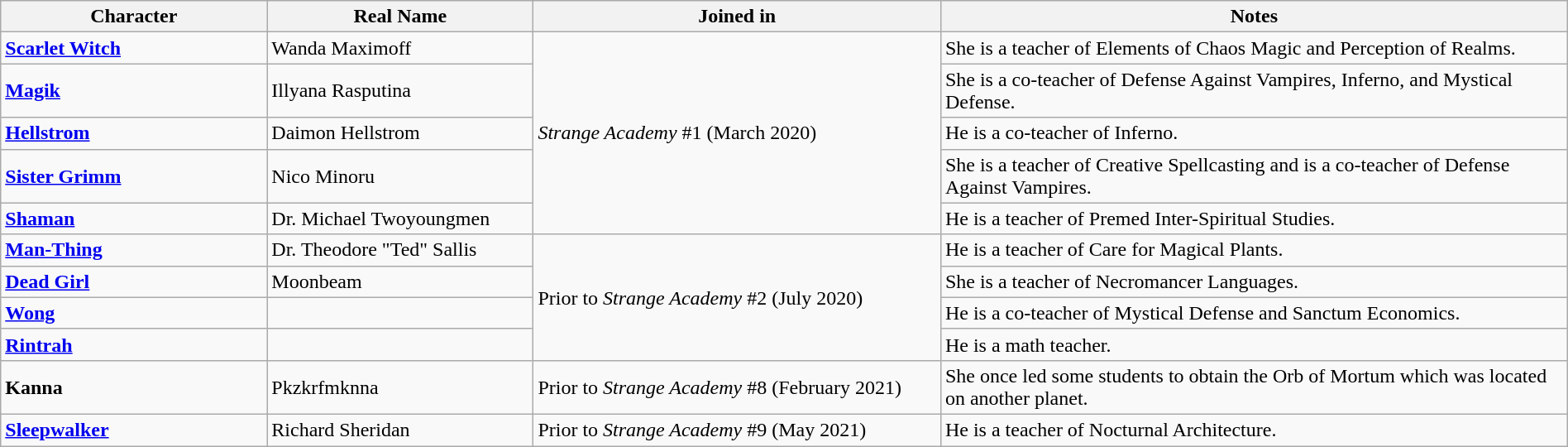<table class="wikitable" style="width:100%; text-align:left; margin:1em auto 1em auto;">
<tr>
<th width=17%>Character</th>
<th width=17%>Real Name</th>
<th width=26%>Joined in</th>
<th width=40%>Notes</th>
</tr>
<tr>
<td><strong><a href='#'>Scarlet Witch</a></strong></td>
<td>Wanda Maximoff</td>
<td rowspan="5"><em>Strange Academy</em> #1 (March 2020)</td>
<td>She is a teacher of Elements of Chaos Magic and Perception of Realms.</td>
</tr>
<tr>
<td><strong><a href='#'>Magik</a></strong></td>
<td>Illyana Rasputina</td>
<td>She is a co-teacher of Defense Against Vampires, Inferno, and Mystical Defense.</td>
</tr>
<tr>
<td><strong><a href='#'>Hellstrom</a></strong></td>
<td>Daimon Hellstrom</td>
<td>He is a co-teacher of Inferno.</td>
</tr>
<tr>
<td><strong><a href='#'>Sister Grimm</a></strong></td>
<td>Nico Minoru</td>
<td>She is a teacher of Creative Spellcasting and is a co-teacher of Defense Against Vampires.</td>
</tr>
<tr>
<td><strong><a href='#'>Shaman</a></strong></td>
<td>Dr. Michael Twoyoungmen</td>
<td>He is a teacher of Premed Inter-Spiritual Studies.</td>
</tr>
<tr>
<td><strong><a href='#'>Man-Thing</a></strong></td>
<td>Dr. Theodore "Ted" Sallis</td>
<td rowspan="4">Prior to <em>Strange Academy</em> #2 (July 2020)</td>
<td>He is a teacher of Care for Magical Plants.</td>
</tr>
<tr>
<td><strong><a href='#'>Dead Girl</a></strong></td>
<td>Moonbeam</td>
<td>She is a teacher of Necromancer Languages.</td>
</tr>
<tr>
<td><strong><a href='#'>Wong</a></strong></td>
<td></td>
<td>He is a co-teacher of Mystical Defense and Sanctum Economics.</td>
</tr>
<tr>
<td><strong><a href='#'>Rintrah</a></strong></td>
<td></td>
<td>He is a math teacher.</td>
</tr>
<tr>
<td><strong>Kanna</strong></td>
<td>Pkzkrfmknna</td>
<td>Prior to <em>Strange Academy</em> #8 (February 2021)</td>
<td>She once led some students to obtain the Orb of Mortum which was located on another planet.</td>
</tr>
<tr>
<td><strong><a href='#'>Sleepwalker</a></strong></td>
<td>Richard Sheridan</td>
<td>Prior to <em>Strange Academy</em> #9 (May 2021)</td>
<td>He is a teacher of Nocturnal Architecture.</td>
</tr>
</table>
